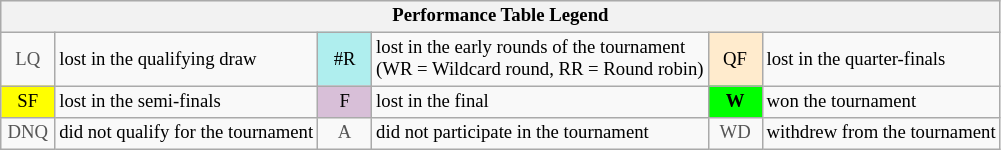<table class="wikitable" style="font-size:78%;">
<tr style="background:#efefef;">
<th colspan="6">Performance Table Legend</th>
</tr>
<tr>
<td style="color:#555555; text-align:center; width:30px;">LQ</td>
<td>lost in the qualifying draw</td>
<td style="text-align:center; background:#afeeee;">#R</td>
<td>lost in the early rounds of the tournament<br>(WR = Wildcard round, RR = Round robin)</td>
<td style="text-align:center; background:#ffebcd;">QF</td>
<td>lost in the quarter-finals</td>
</tr>
<tr>
<td style="text-align:center; background:yellow;">SF</td>
<td>lost in the semi-finals</td>
<td style="text-align:center; background:thistle;">F</td>
<td>lost in the final</td>
<td style="text-align:center; background:#0f0;"><strong>W</strong></td>
<td>won the tournament</td>
</tr>
<tr>
<td style="color:#555555; text-align:center; width:30px;">DNQ</td>
<td>did not qualify for the tournament</td>
<td style="color:#555555; text-align:center; width:30px;">A</td>
<td>did not participate in the tournament</td>
<td style="color:#555555; text-align:center; width:30px;">WD</td>
<td>withdrew from the tournament</td>
</tr>
</table>
